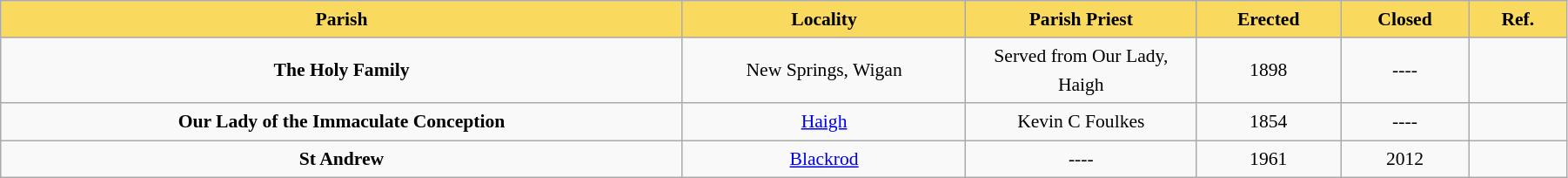<table class="wikitable sortable" style="font-size:90%; width:95%; border:0; text-align:center; line-height:150%;">
<tr>
<th style="height:17px; background:#FADA5E; color:Black; width:250px;">Parish</th>
<th style="height:17px; background:#FADA5E; color:Black; width:100px;">Locality</th>
<th style="height:17px; background:#FADA5E; color:Black; width:80px;">Parish Priest</th>
<th style="height:17px; background:#FADA5E; color:Black; width:35px;">Erected</th>
<th style="height:17px; background:#FADA5E; color:Black; width:35px;">Closed</th>
<th class="unsortable"  style="height:17px; background:#FADA5E; color:Black; width:30px;">Ref.</th>
</tr>
<tr>
<td><strong>The Holy Family</strong></td>
<td>New Springs, Wigan</td>
<td>Served from Our Lady, Haigh</td>
<td>1898</td>
<td>----</td>
<td></td>
</tr>
<tr>
<td><strong>Our Lady of the Immaculate Conception</strong></td>
<td><a href='#'>Haigh</a></td>
<td>Kevin C Foulkes</td>
<td>1854</td>
<td>----</td>
<td></td>
</tr>
<tr>
<td><strong>St Andrew</strong></td>
<td><a href='#'>Blackrod</a></td>
<td>----</td>
<td>1961</td>
<td>2012</td>
<td></td>
</tr>
</table>
